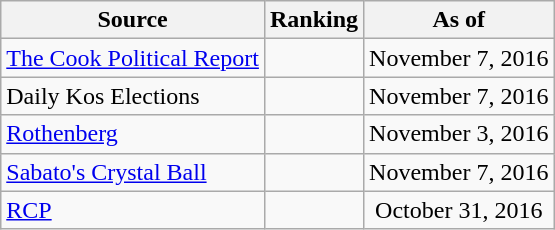<table class="wikitable" style="text-align:center">
<tr>
<th>Source</th>
<th>Ranking</th>
<th>As of</th>
</tr>
<tr>
<td align=left><a href='#'>The Cook Political Report</a></td>
<td></td>
<td>November 7, 2016</td>
</tr>
<tr>
<td align=left>Daily Kos Elections</td>
<td></td>
<td>November 7, 2016</td>
</tr>
<tr>
<td align=left><a href='#'>Rothenberg</a></td>
<td></td>
<td>November 3, 2016</td>
</tr>
<tr>
<td align=left><a href='#'>Sabato's Crystal Ball</a></td>
<td></td>
<td>November 7, 2016</td>
</tr>
<tr>
<td align="left"><a href='#'>RCP</a></td>
<td></td>
<td>October 31, 2016</td>
</tr>
</table>
